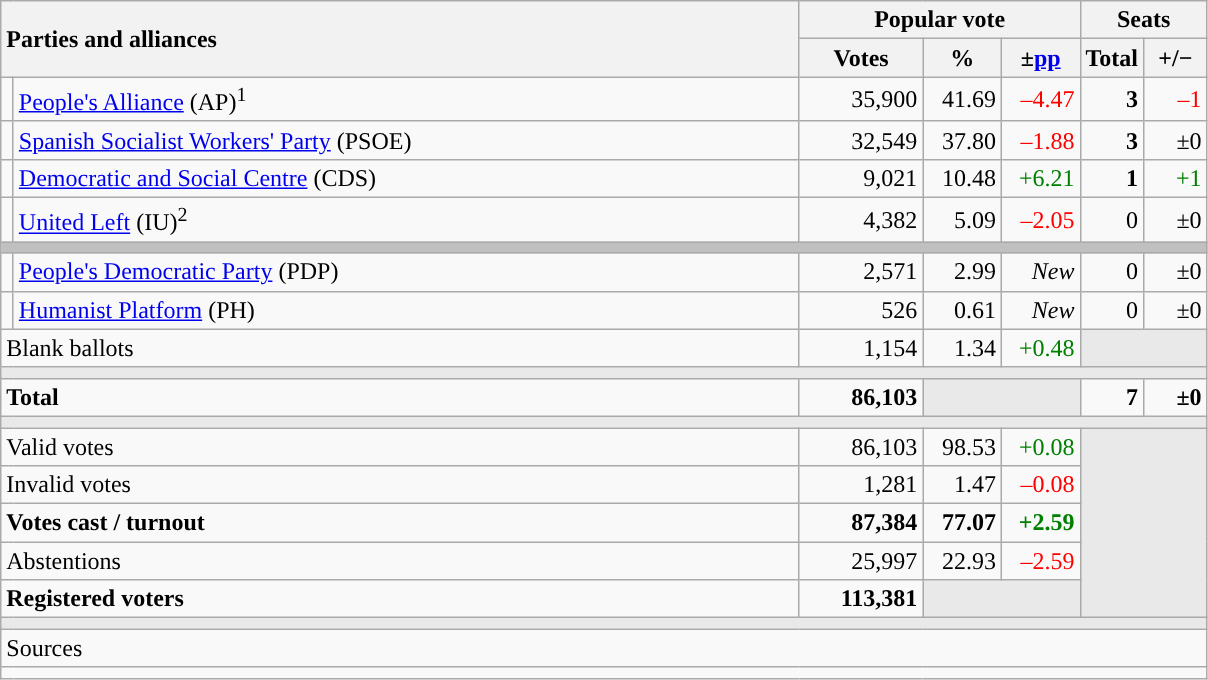<table class="wikitable" style="text-align:right;">
<tr>
<th style="text-align:left;" rowspan="2" colspan="2" width="525">Parties and alliances</th>
<th colspan="3">Popular vote</th>
<th colspan="2">Seats</th>
</tr>
<tr>
<th width="75">Votes</th>
<th width="45">%</th>
<th width="45">±<a href='#'>pp</a></th>
<th width="35">Total</th>
<th width="35">+/−</th>
</tr>
<tr>
<td width="1" style="color:inherit;background:"></td>
<td align="left"><a href='#'>People's Alliance</a> (AP)<sup>1</sup></td>
<td>35,900</td>
<td>41.69</td>
<td style="color:red;">–4.47</td>
<td><strong>3</strong></td>
<td style="color:red;">–1</td>
</tr>
<tr>
<td style="color:inherit;background:"></td>
<td align="left"><a href='#'>Spanish Socialist Workers' Party</a> (PSOE)</td>
<td>32,549</td>
<td>37.80</td>
<td style="color:red;">–1.88</td>
<td><strong>3</strong></td>
<td>±0</td>
</tr>
<tr>
<td style="color:inherit;background:"></td>
<td align="left"><a href='#'>Democratic and Social Centre</a> (CDS)</td>
<td>9,021</td>
<td>10.48</td>
<td style="color:green;">+6.21</td>
<td><strong>1</strong></td>
<td style="color:green;">+1</td>
</tr>
<tr>
<td style="color:inherit;background:"></td>
<td align="left"><a href='#'>United Left</a> (IU)<sup>2</sup></td>
<td>4,382</td>
<td>5.09</td>
<td style="color:red;">–2.05</td>
<td>0</td>
<td>±0</td>
</tr>
<tr>
<td colspan="7" bgcolor="#C0C0C0"></td>
</tr>
<tr>
<td style="color:inherit;background:"></td>
<td align="left"><a href='#'>People's Democratic Party</a> (PDP)</td>
<td>2,571</td>
<td>2.99</td>
<td><em>New</em></td>
<td>0</td>
<td>±0</td>
</tr>
<tr>
<td style="color:inherit;background:"></td>
<td align="left"><a href='#'>Humanist Platform</a> (PH)</td>
<td>526</td>
<td>0.61</td>
<td><em>New</em></td>
<td>0</td>
<td>±0</td>
</tr>
<tr>
<td align="left" colspan="2">Blank ballots</td>
<td>1,154</td>
<td>1.34</td>
<td style="color:green;">+0.48</td>
<td bgcolor="#E9E9E9" colspan="2"></td>
</tr>
<tr>
<td colspan="7" bgcolor="#E9E9E9"></td>
</tr>
<tr style="font-weight:bold;">
<td align="left" colspan="2">Total</td>
<td>86,103</td>
<td bgcolor="#E9E9E9" colspan="2"></td>
<td>7</td>
<td>±0</td>
</tr>
<tr>
<td colspan="7" bgcolor="#E9E9E9"></td>
</tr>
<tr>
<td align="left" colspan="2">Valid votes</td>
<td>86,103</td>
<td>98.53</td>
<td style="color:green;">+0.08</td>
<td bgcolor="#E9E9E9" colspan="2" rowspan="5"></td>
</tr>
<tr>
<td align="left" colspan="2">Invalid votes</td>
<td>1,281</td>
<td>1.47</td>
<td style="color:red;">–0.08</td>
</tr>
<tr style="font-weight:bold;">
<td align="left" colspan="2">Votes cast / turnout</td>
<td>87,384</td>
<td>77.07</td>
<td style="color:green;">+2.59</td>
</tr>
<tr>
<td align="left" colspan="2">Abstentions</td>
<td>25,997</td>
<td>22.93</td>
<td style="color:red;">–2.59</td>
</tr>
<tr style="font-weight:bold;">
<td align="left" colspan="2">Registered voters</td>
<td>113,381</td>
<td bgcolor="#E9E9E9" colspan="2"></td>
</tr>
<tr>
<td colspan="7" bgcolor="#E9E9E9"></td>
</tr>
<tr>
<td align="left" colspan="7">Sources</td>
</tr>
<tr>
<td colspan="7" style="text-align:left; max-width:790px;"></td>
</tr>
</table>
